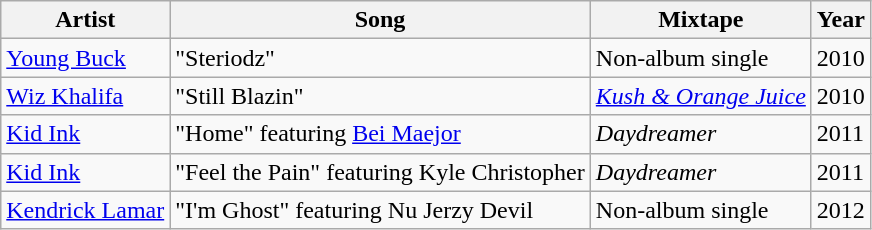<table class="wikitable sortable">
<tr>
<th>Artist</th>
<th>Song</th>
<th>Mixtape</th>
<th>Year</th>
</tr>
<tr>
<td><a href='#'>Young Buck</a></td>
<td>"Steriodz"</td>
<td>Non-album single</td>
<td>2010</td>
</tr>
<tr>
<td><a href='#'>Wiz Khalifa</a></td>
<td>"Still Blazin"</td>
<td><em><a href='#'>Kush & Orange Juice</a></em></td>
<td>2010</td>
</tr>
<tr>
<td><a href='#'>Kid Ink</a></td>
<td>"Home" featuring <a href='#'>Bei Maejor</a></td>
<td><em>Daydreamer</em></td>
<td>2011</td>
</tr>
<tr>
<td><a href='#'>Kid Ink</a></td>
<td>"Feel the Pain" featuring Kyle Christopher</td>
<td><em>Daydreamer</em></td>
<td>2011</td>
</tr>
<tr>
<td><a href='#'>Kendrick Lamar</a></td>
<td>"I'm Ghost" featuring Nu Jerzy Devil</td>
<td>Non-album single</td>
<td>2012</td>
</tr>
</table>
